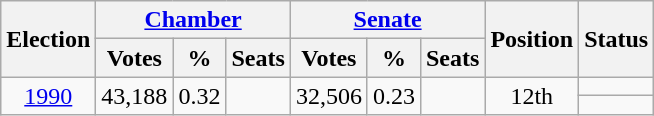<table class=wikitable style=text-align:center>
<tr>
<th rowspan=2>Election</th>
<th colspan=3><a href='#'>Chamber</a></th>
<th colspan=3><a href='#'>Senate</a></th>
<th rowspan=2>Position</th>
<th rowspan=2>Status</th>
</tr>
<tr>
<th>Votes</th>
<th>%</th>
<th>Seats</th>
<th>Votes</th>
<th>%</th>
<th>Seats</th>
</tr>
<tr>
<td rowspan=2><a href='#'>1990</a></td>
<td rowspan=2>43,188</td>
<td rowspan=2>0.32</td>
<td rowspan=2></td>
<td rowspan=2>32,506</td>
<td rowspan=2>0.23</td>
<td rowspan=2></td>
<td rowspan=2>12th</td>
<td></td>
</tr>
<tr>
<td></td>
</tr>
</table>
